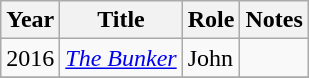<table class=wikitable>
<tr>
<th>Year</th>
<th>Title</th>
<th>Role</th>
<th>Notes</th>
</tr>
<tr>
<td>2016</td>
<td><em><a href='#'>The Bunker</a></em></td>
<td>John</td>
<td></td>
</tr>
<tr>
</tr>
</table>
